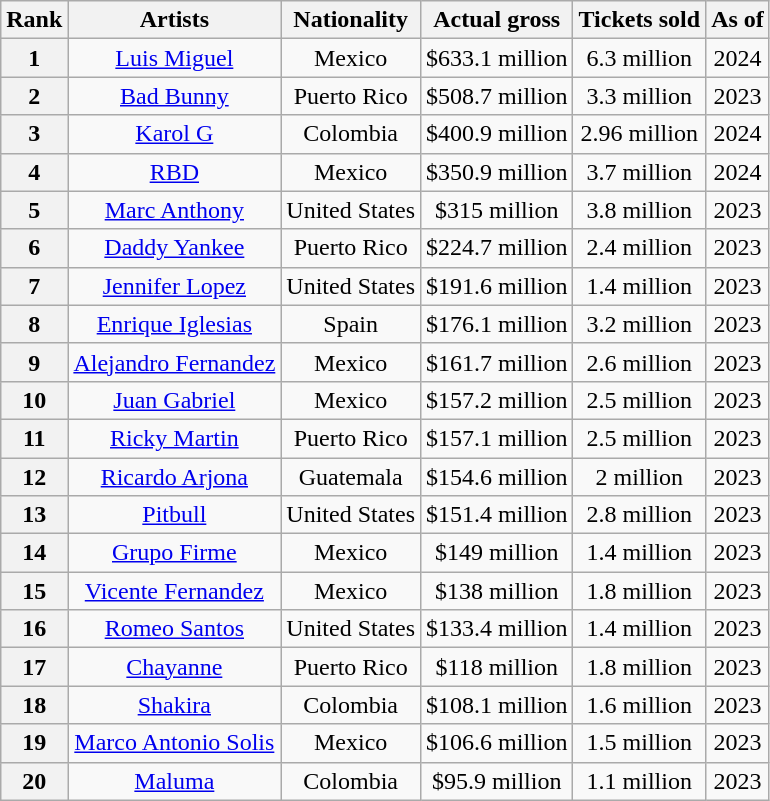<table class="wikitable sortable plainrowheaders" style="text-align:center;">
<tr>
<th class="unsortable">Rank</th>
<th>Artists</th>
<th>Nationality</th>
<th>Actual gross</th>
<th>Tickets sold</th>
<th>As of</th>
</tr>
<tr>
<th>1</th>
<td><a href='#'>Luis Miguel</a></td>
<td>Mexico</td>
<td>$633.1 million</td>
<td>6.3 million</td>
<td>2024</td>
</tr>
<tr>
<th>2</th>
<td><a href='#'>Bad Bunny</a></td>
<td>Puerto Rico</td>
<td>$508.7 million</td>
<td>3.3 million</td>
<td>2023</td>
</tr>
<tr>
<th>3</th>
<td><a href='#'>Karol G</a></td>
<td>Colombia</td>
<td>$400.9 million</td>
<td>2.96 million</td>
<td>2024</td>
</tr>
<tr>
<th>4</th>
<td><a href='#'>RBD</a></td>
<td>Mexico</td>
<td>$350.9 million</td>
<td>3.7 million</td>
<td>2024</td>
</tr>
<tr>
<th>5</th>
<td><a href='#'>Marc Anthony</a></td>
<td>United States</td>
<td>$315 million</td>
<td>3.8 million</td>
<td>2023</td>
</tr>
<tr>
<th>6</th>
<td><a href='#'>Daddy Yankee</a></td>
<td>Puerto Rico</td>
<td>$224.7 million</td>
<td>2.4 million</td>
<td>2023</td>
</tr>
<tr>
<th>7</th>
<td><a href='#'>Jennifer Lopez</a></td>
<td>United States</td>
<td>$191.6 million</td>
<td>1.4 million</td>
<td>2023</td>
</tr>
<tr>
<th>8</th>
<td><a href='#'>Enrique Iglesias</a></td>
<td>Spain</td>
<td>$176.1 million</td>
<td>3.2 million</td>
<td>2023</td>
</tr>
<tr>
<th>9</th>
<td><a href='#'>Alejandro Fernandez</a></td>
<td>Mexico</td>
<td>$161.7 million</td>
<td>2.6 million</td>
<td>2023</td>
</tr>
<tr>
<th>10</th>
<td><a href='#'>Juan Gabriel</a></td>
<td>Mexico</td>
<td>$157.2 million</td>
<td>2.5 million</td>
<td>2023</td>
</tr>
<tr>
<th>11</th>
<td><a href='#'>Ricky Martin</a></td>
<td>Puerto Rico</td>
<td>$157.1 million</td>
<td>2.5 million</td>
<td>2023</td>
</tr>
<tr>
<th>12</th>
<td><a href='#'>Ricardo Arjona</a></td>
<td>Guatemala</td>
<td>$154.6 million</td>
<td>2 million</td>
<td>2023</td>
</tr>
<tr>
<th>13</th>
<td><a href='#'>Pitbull</a></td>
<td>United States</td>
<td>$151.4 million</td>
<td>2.8 million</td>
<td>2023</td>
</tr>
<tr>
<th>14</th>
<td><a href='#'>Grupo Firme</a></td>
<td>Mexico</td>
<td>$149 million</td>
<td>1.4 million</td>
<td>2023</td>
</tr>
<tr>
<th>15</th>
<td><a href='#'>Vicente Fernandez</a></td>
<td>Mexico</td>
<td>$138 million</td>
<td>1.8 million</td>
<td>2023</td>
</tr>
<tr>
<th>16</th>
<td><a href='#'>Romeo Santos</a></td>
<td>United States</td>
<td>$133.4 million</td>
<td>1.4 million</td>
<td>2023</td>
</tr>
<tr>
<th>17</th>
<td><a href='#'>Chayanne</a></td>
<td>Puerto Rico</td>
<td>$118 million</td>
<td>1.8 million</td>
<td>2023</td>
</tr>
<tr>
<th>18</th>
<td><a href='#'>Shakira</a></td>
<td>Colombia</td>
<td>$108.1 million</td>
<td>1.6 million</td>
<td>2023</td>
</tr>
<tr>
<th>19</th>
<td><a href='#'>Marco Antonio Solis</a></td>
<td>Mexico</td>
<td>$106.6 million</td>
<td>1.5 million</td>
<td>2023</td>
</tr>
<tr>
<th>20</th>
<td><a href='#'>Maluma</a></td>
<td>Colombia</td>
<td>$95.9 million</td>
<td>1.1 million</td>
<td>2023</td>
</tr>
</table>
